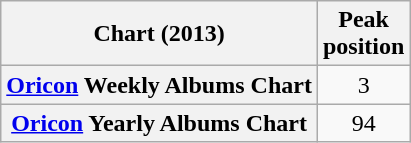<table class="wikitable plainrowheaders" style="text-align:center;">
<tr>
<th>Chart (2013)</th>
<th>Peak<br>position</th>
</tr>
<tr>
<th scope="row"><a href='#'>Oricon</a> Weekly Albums Chart</th>
<td>3</td>
</tr>
<tr>
<th scope="row"><a href='#'>Oricon</a> Yearly Albums Chart</th>
<td>94</td>
</tr>
</table>
